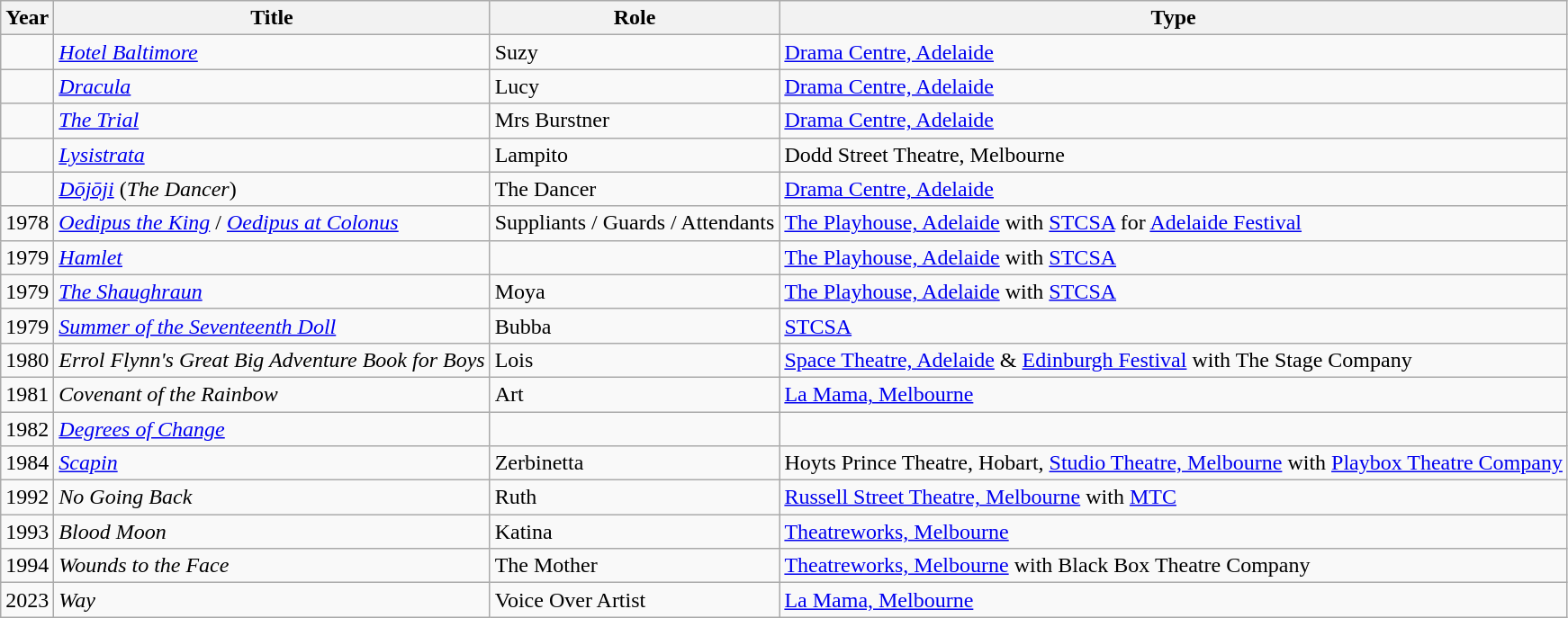<table class="wikitable">
<tr>
<th>Year</th>
<th>Title</th>
<th>Role</th>
<th>Type</th>
</tr>
<tr>
<td></td>
<td><em><a href='#'>Hotel Baltimore</a></em></td>
<td>Suzy</td>
<td><a href='#'>Drama Centre, Adelaide</a></td>
</tr>
<tr>
<td></td>
<td><em><a href='#'>Dracula</a></em></td>
<td>Lucy</td>
<td><a href='#'>Drama Centre, Adelaide</a></td>
</tr>
<tr>
<td></td>
<td><em><a href='#'>The Trial</a></em></td>
<td>Mrs Burstner</td>
<td><a href='#'>Drama Centre, Adelaide</a></td>
</tr>
<tr>
<td></td>
<td><em><a href='#'>Lysistrata</a></em></td>
<td>Lampito</td>
<td>Dodd Street Theatre, Melbourne</td>
</tr>
<tr>
<td></td>
<td><em><a href='#'> Dōjōji</a></em> (<em>The Dancer</em>)</td>
<td>The Dancer</td>
<td><a href='#'>Drama Centre, Adelaide</a></td>
</tr>
<tr>
<td>1978</td>
<td><em><a href='#'>Oedipus the King</a></em> / <em><a href='#'>Oedipus at Colonus</a></em></td>
<td>Suppliants / Guards / Attendants</td>
<td><a href='#'>The Playhouse, Adelaide</a> with <a href='#'>STCSA</a> for <a href='#'>Adelaide Festival</a></td>
</tr>
<tr>
<td>1979</td>
<td><em><a href='#'>Hamlet</a></em></td>
<td></td>
<td><a href='#'>The Playhouse, Adelaide</a> with <a href='#'>STCSA</a></td>
</tr>
<tr>
<td>1979</td>
<td><em><a href='#'>The Shaughraun</a></em></td>
<td>Moya</td>
<td><a href='#'>The Playhouse, Adelaide</a> with <a href='#'>STCSA</a></td>
</tr>
<tr>
<td>1979</td>
<td><em><a href='#'>Summer of the Seventeenth Doll</a></em></td>
<td>Bubba</td>
<td><a href='#'>STCSA</a></td>
</tr>
<tr>
<td>1980</td>
<td><em>Errol Flynn's Great Big Adventure Book for Boys</em></td>
<td>Lois</td>
<td><a href='#'>Space Theatre, Adelaide</a> & <a href='#'>Edinburgh Festival</a> with The Stage Company</td>
</tr>
<tr>
<td>1981</td>
<td><em>Covenant of the Rainbow</em></td>
<td>Art</td>
<td><a href='#'>La Mama, Melbourne</a></td>
</tr>
<tr>
<td>1982</td>
<td><em><a href='#'>Degrees of Change</a></em></td>
<td></td>
<td></td>
</tr>
<tr>
<td>1984</td>
<td><em><a href='#'>Scapin</a></em></td>
<td>Zerbinetta</td>
<td>Hoyts Prince Theatre, Hobart, <a href='#'>Studio Theatre, Melbourne</a> with <a href='#'>Playbox Theatre Company</a></td>
</tr>
<tr>
<td>1992</td>
<td><em>No Going Back</em></td>
<td>Ruth</td>
<td><a href='#'>Russell Street Theatre, Melbourne</a> with <a href='#'>MTC</a></td>
</tr>
<tr>
<td>1993</td>
<td><em>Blood Moon</em></td>
<td>Katina</td>
<td><a href='#'>Theatreworks, Melbourne</a></td>
</tr>
<tr>
<td>1994</td>
<td><em>Wounds to the Face</em></td>
<td>The Mother</td>
<td><a href='#'>Theatreworks, Melbourne</a> with Black Box Theatre Company</td>
</tr>
<tr>
<td>2023</td>
<td><em>Way</em></td>
<td>Voice Over Artist</td>
<td><a href='#'>La Mama, Melbourne</a></td>
</tr>
</table>
